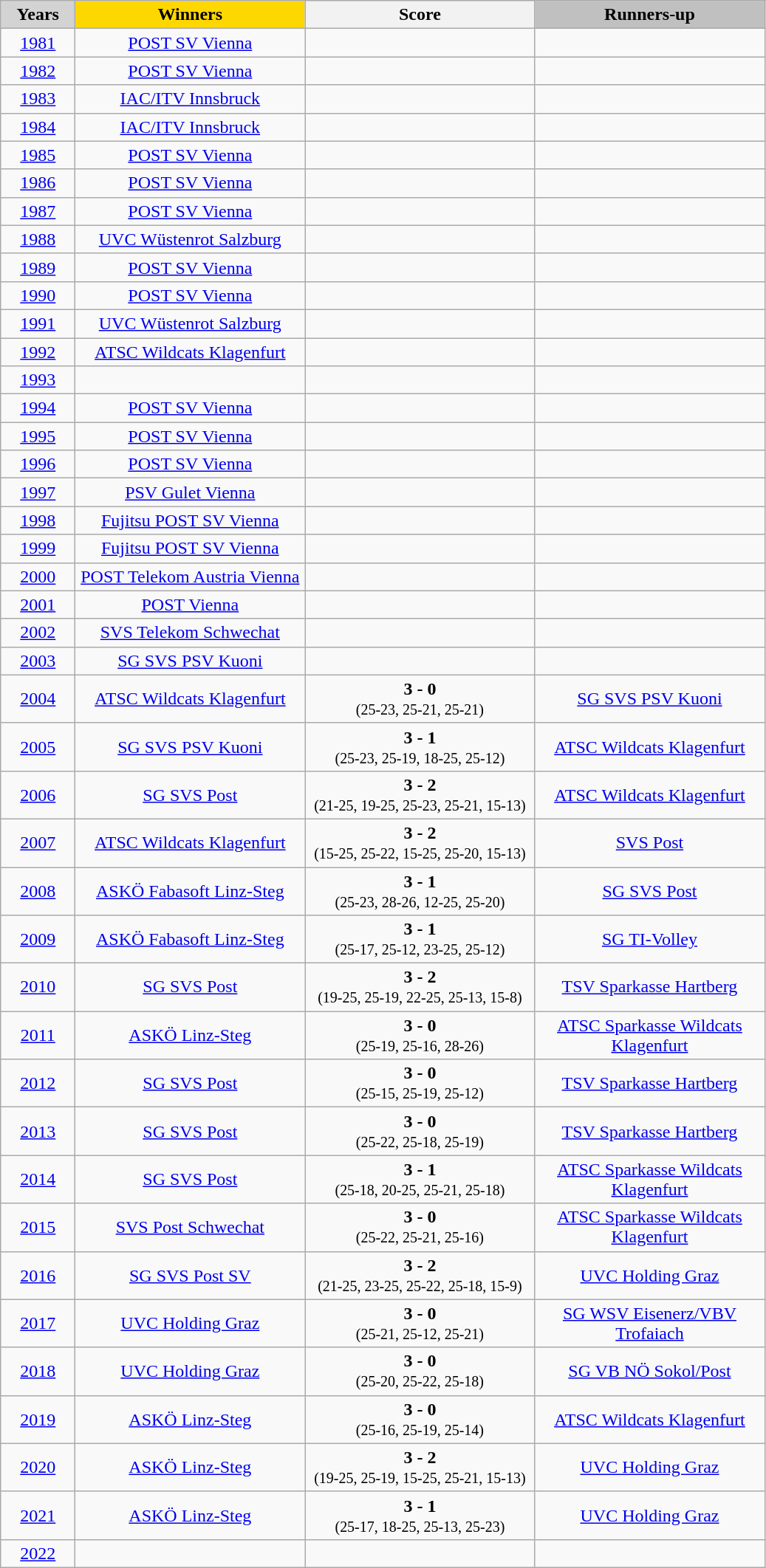<table class="wikitable">
<tr>
<th width=60; style="background:#d3d3d3">Years</th>
<th width=200; style="background:gold">Winners</th>
<th width=200>Score</th>
<th width=200; style="background:silver">Runners-up</th>
</tr>
<tr align=center>
<td><a href='#'>1981</a></td>
<td><a href='#'>POST SV Vienna</a></td>
<td></td>
<td></td>
</tr>
<tr align=center>
<td><a href='#'>1982</a></td>
<td><a href='#'>POST SV Vienna</a></td>
<td></td>
<td></td>
</tr>
<tr align=center>
<td><a href='#'>1983</a></td>
<td><a href='#'>IAC/ITV Innsbruck</a></td>
<td></td>
<td></td>
</tr>
<tr align=center>
<td><a href='#'>1984</a></td>
<td><a href='#'>IAC/ITV Innsbruck</a></td>
<td></td>
<td></td>
</tr>
<tr align=center>
<td><a href='#'>1985</a></td>
<td><a href='#'>POST SV Vienna</a></td>
<td></td>
<td></td>
</tr>
<tr align=center>
<td><a href='#'>1986</a></td>
<td><a href='#'>POST SV Vienna</a></td>
<td></td>
<td></td>
</tr>
<tr align=center>
<td><a href='#'>1987</a></td>
<td><a href='#'>POST SV Vienna</a></td>
<td></td>
<td></td>
</tr>
<tr align=center>
<td><a href='#'>1988</a></td>
<td><a href='#'>UVC Wüstenrot Salzburg</a></td>
<td></td>
<td></td>
</tr>
<tr align=center>
<td><a href='#'>1989</a></td>
<td><a href='#'>POST SV Vienna</a></td>
<td></td>
<td></td>
</tr>
<tr align=center>
<td><a href='#'>1990</a></td>
<td><a href='#'>POST SV Vienna</a></td>
<td></td>
<td></td>
</tr>
<tr align=center>
<td><a href='#'>1991</a></td>
<td><a href='#'>UVC Wüstenrot Salzburg</a></td>
<td></td>
<td></td>
</tr>
<tr align=center>
<td><a href='#'>1992</a></td>
<td><a href='#'>ATSC Wildcats Klagenfurt</a></td>
<td></td>
<td></td>
</tr>
<tr align=center>
<td><a href='#'>1993</a></td>
<td></td>
<td></td>
<td></td>
</tr>
<tr align=center>
<td><a href='#'>1994</a></td>
<td><a href='#'>POST SV Vienna</a></td>
<td></td>
<td></td>
</tr>
<tr align=center>
<td><a href='#'>1995</a></td>
<td><a href='#'>POST SV Vienna</a></td>
<td></td>
<td></td>
</tr>
<tr align=center>
<td><a href='#'>1996</a></td>
<td><a href='#'>POST SV Vienna</a></td>
<td></td>
<td></td>
</tr>
<tr align=center>
<td><a href='#'>1997</a></td>
<td><a href='#'>PSV Gulet Vienna</a></td>
<td></td>
<td></td>
</tr>
<tr align=center>
<td><a href='#'>1998</a></td>
<td><a href='#'>Fujitsu POST SV Vienna</a></td>
<td></td>
<td></td>
</tr>
<tr align=center>
<td><a href='#'>1999</a></td>
<td><a href='#'>Fujitsu POST SV Vienna</a></td>
<td></td>
<td></td>
</tr>
<tr align=center>
<td><a href='#'>2000</a></td>
<td><a href='#'>POST Telekom Austria Vienna</a></td>
<td></td>
<td></td>
</tr>
<tr align=center>
<td><a href='#'>2001</a></td>
<td><a href='#'>POST Vienna</a></td>
<td></td>
<td></td>
</tr>
<tr align=center>
<td><a href='#'>2002</a></td>
<td><a href='#'>SVS Telekom Schwechat</a></td>
<td></td>
<td></td>
</tr>
<tr align=center>
<td><a href='#'>2003</a></td>
<td><a href='#'>SG SVS PSV Kuoni</a></td>
<td></td>
<td></td>
</tr>
<tr align=center>
<td><a href='#'>2004</a></td>
<td><a href='#'>ATSC Wildcats Klagenfurt</a></td>
<td><strong>3 - 0</strong><br><small>(25-23, 25-21, 25-21)</small></td>
<td><a href='#'>SG SVS PSV Kuoni</a></td>
</tr>
<tr align=center>
<td><a href='#'>2005</a></td>
<td><a href='#'>SG SVS PSV Kuoni</a></td>
<td><strong>3 - 1</strong><br><small>(25-23, 25-19, 18-25, 25-12)</small></td>
<td><a href='#'>ATSC Wildcats Klagenfurt</a></td>
</tr>
<tr align=center>
<td><a href='#'>2006</a></td>
<td><a href='#'>SG SVS Post</a></td>
<td><strong>3 - 2</strong><br><small>(21-25, 19-25, 25-23, 25-21, 15-13)</small></td>
<td><a href='#'>ATSC Wildcats Klagenfurt</a></td>
</tr>
<tr align=center>
<td><a href='#'>2007</a></td>
<td><a href='#'>ATSC Wildcats Klagenfurt</a></td>
<td><strong>3 - 2</strong><br><small>(15-25, 25-22, 15-25, 25-20, 15-13)</small></td>
<td><a href='#'>SVS Post</a></td>
</tr>
<tr align=center>
<td><a href='#'>2008</a></td>
<td><a href='#'>ASKÖ Fabasoft Linz-Steg</a></td>
<td><strong>3 - 1</strong><br><small>(25-23, 28-26, 12-25, 25-20)</small></td>
<td><a href='#'>SG SVS Post</a></td>
</tr>
<tr align=center>
<td><a href='#'>2009</a></td>
<td><a href='#'>ASKÖ Fabasoft Linz-Steg</a></td>
<td><strong>3 - 1</strong><br><small>(25-17, 25-12, 23-25, 25-12)</small></td>
<td><a href='#'>SG TI-Volley</a></td>
</tr>
<tr align=center>
<td><a href='#'>2010</a></td>
<td><a href='#'>SG SVS Post</a></td>
<td><strong>3 - 2</strong><br><small>(19-25, 25-19, 22-25, 25-13, 15-8)</small></td>
<td><a href='#'>TSV Sparkasse Hartberg</a></td>
</tr>
<tr align=center>
<td><a href='#'>2011</a></td>
<td><a href='#'>ASKÖ Linz-Steg</a></td>
<td><strong>3 - 0</strong><br><small>(25-19, 25-16, 28-26)</small></td>
<td><a href='#'>ATSC Sparkasse Wildcats Klagenfurt</a></td>
</tr>
<tr align=center>
<td><a href='#'>2012</a></td>
<td><a href='#'>SG SVS Post</a></td>
<td><strong>3 - 0</strong><br><small>(25-15, 25-19, 25-12)</small></td>
<td><a href='#'>TSV Sparkasse Hartberg</a></td>
</tr>
<tr align=center>
<td><a href='#'>2013</a></td>
<td><a href='#'>SG SVS Post</a></td>
<td><strong>3 - 0</strong><br><small>(25-22, 25-18, 25-19)</small></td>
<td><a href='#'>TSV Sparkasse Hartberg</a></td>
</tr>
<tr align=center>
<td><a href='#'>2014</a></td>
<td><a href='#'>SG SVS Post</a></td>
<td><strong>3 - 1</strong><br><small>(25-18, 20-25, 25-21, 25-18)</small></td>
<td><a href='#'>ATSC Sparkasse Wildcats Klagenfurt</a></td>
</tr>
<tr align=center>
<td><a href='#'>2015</a></td>
<td><a href='#'>SVS Post Schwechat</a></td>
<td><strong>3 - 0</strong><br><small>(25-22, 25-21, 25-16)</small></td>
<td><a href='#'>ATSC Sparkasse Wildcats Klagenfurt</a></td>
</tr>
<tr align=center>
<td><a href='#'>2016</a></td>
<td><a href='#'>SG SVS Post SV</a></td>
<td><strong>3 - 2</strong><br><small>(21-25, 23-25, 25-22, 25-18, 15-9)</small></td>
<td><a href='#'>UVC Holding Graz</a></td>
</tr>
<tr align=center>
<td><a href='#'>2017</a></td>
<td><a href='#'>UVC Holding Graz</a></td>
<td><strong>3 - 0</strong><br><small>(25-21, 25-12, 25-21)</small></td>
<td><a href='#'>SG WSV Eisenerz/VBV Trofaiach</a></td>
</tr>
<tr align=center>
<td><a href='#'>2018</a></td>
<td><a href='#'>UVC Holding Graz</a></td>
<td><strong>3 - 0</strong><br><small>(25-20, 25-22, 25-18)</small></td>
<td><a href='#'>SG VB NÖ Sokol/Post</a></td>
</tr>
<tr align=center>
<td><a href='#'>2019</a></td>
<td><a href='#'>ASKÖ Linz-Steg</a></td>
<td><strong>3 - 0</strong><br><small>(25-16, 25-19, 25-14)</small></td>
<td><a href='#'>ATSC Wildcats Klagenfurt</a></td>
</tr>
<tr align=center>
<td><a href='#'>2020</a></td>
<td><a href='#'>ASKÖ Linz-Steg</a></td>
<td><strong>3 - 2</strong><br><small>(19-25, 25-19, 15-25, 25-21, 15-13)</small></td>
<td><a href='#'>UVC Holding Graz</a></td>
</tr>
<tr align=center>
<td><a href='#'>2021</a></td>
<td><a href='#'>ASKÖ Linz-Steg</a></td>
<td><strong>3 - 1</strong><br><small>(25-17, 18-25, 25-13, 25-23)</small></td>
<td><a href='#'>UVC Holding Graz</a></td>
</tr>
<tr align=center>
<td><a href='#'>2022</a></td>
<td></td>
<td></td>
<td></td>
</tr>
</table>
